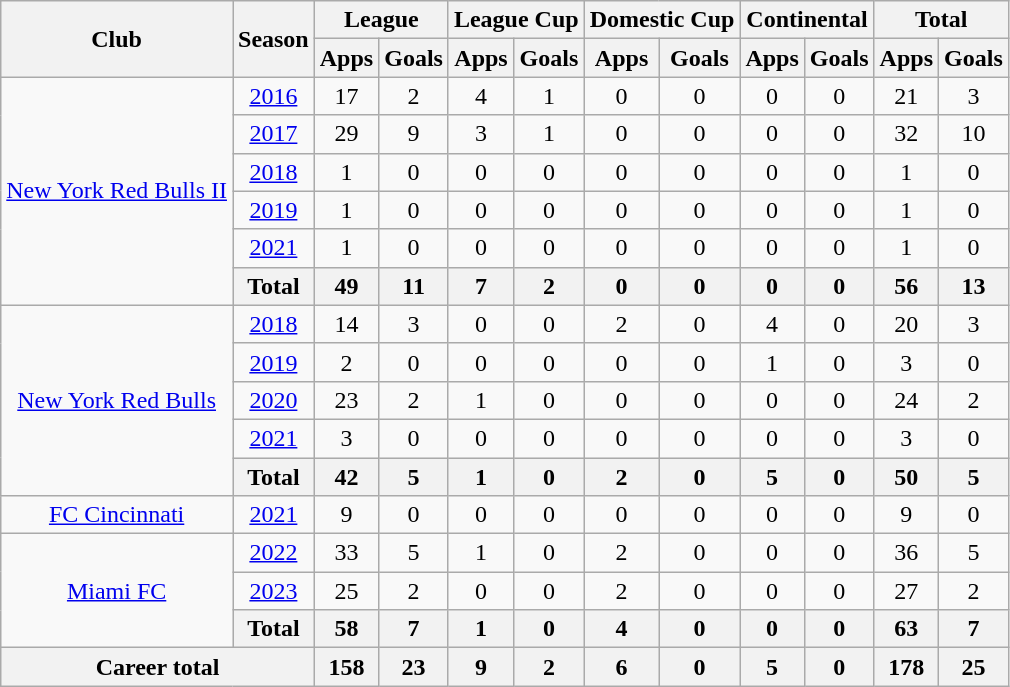<table class="wikitable" style="text-align: center;">
<tr>
<th rowspan="2">Club</th>
<th rowspan="2">Season</th>
<th colspan="2">League</th>
<th colspan="2">League Cup</th>
<th colspan="2">Domestic Cup</th>
<th colspan="2">Continental</th>
<th colspan="2">Total</th>
</tr>
<tr>
<th>Apps</th>
<th>Goals</th>
<th>Apps</th>
<th>Goals</th>
<th>Apps</th>
<th>Goals</th>
<th>Apps</th>
<th>Goals</th>
<th>Apps</th>
<th>Goals</th>
</tr>
<tr>
<td rowspan="6"><a href='#'>New York Red Bulls II</a></td>
<td><a href='#'>2016</a></td>
<td>17</td>
<td>2</td>
<td>4</td>
<td>1</td>
<td>0</td>
<td>0</td>
<td>0</td>
<td>0</td>
<td>21</td>
<td>3</td>
</tr>
<tr>
<td><a href='#'>2017</a></td>
<td>29</td>
<td>9</td>
<td>3</td>
<td>1</td>
<td>0</td>
<td>0</td>
<td>0</td>
<td>0</td>
<td>32</td>
<td>10</td>
</tr>
<tr>
<td><a href='#'>2018</a></td>
<td>1</td>
<td>0</td>
<td>0</td>
<td>0</td>
<td>0</td>
<td>0</td>
<td>0</td>
<td>0</td>
<td>1</td>
<td>0</td>
</tr>
<tr>
<td><a href='#'>2019</a></td>
<td>1</td>
<td>0</td>
<td>0</td>
<td>0</td>
<td>0</td>
<td>0</td>
<td>0</td>
<td>0</td>
<td>1</td>
<td>0</td>
</tr>
<tr>
<td><a href='#'>2021</a></td>
<td>1</td>
<td>0</td>
<td>0</td>
<td>0</td>
<td>0</td>
<td>0</td>
<td>0</td>
<td>0</td>
<td>1</td>
<td>0</td>
</tr>
<tr>
<th>Total</th>
<th>49</th>
<th>11</th>
<th>7</th>
<th>2</th>
<th>0</th>
<th>0</th>
<th>0</th>
<th>0</th>
<th>56</th>
<th>13</th>
</tr>
<tr>
<td rowspan="5"><a href='#'>New York Red Bulls</a></td>
<td><a href='#'>2018</a></td>
<td>14</td>
<td>3</td>
<td>0</td>
<td>0</td>
<td>2</td>
<td>0</td>
<td>4</td>
<td>0</td>
<td>20</td>
<td>3</td>
</tr>
<tr>
<td><a href='#'>2019</a></td>
<td>2</td>
<td>0</td>
<td>0</td>
<td>0</td>
<td>0</td>
<td>0</td>
<td>1</td>
<td>0</td>
<td>3</td>
<td>0</td>
</tr>
<tr>
<td><a href='#'>2020</a></td>
<td>23</td>
<td>2</td>
<td>1</td>
<td>0</td>
<td>0</td>
<td>0</td>
<td>0</td>
<td>0</td>
<td>24</td>
<td>2</td>
</tr>
<tr>
<td><a href='#'>2021</a></td>
<td>3</td>
<td>0</td>
<td>0</td>
<td>0</td>
<td>0</td>
<td>0</td>
<td>0</td>
<td>0</td>
<td>3</td>
<td>0</td>
</tr>
<tr>
<th>Total</th>
<th>42</th>
<th>5</th>
<th>1</th>
<th>0</th>
<th>2</th>
<th>0</th>
<th>5</th>
<th>0</th>
<th>50</th>
<th>5</th>
</tr>
<tr>
<td rowspan="1"><a href='#'>FC Cincinnati</a></td>
<td><a href='#'>2021</a></td>
<td>9</td>
<td>0</td>
<td>0</td>
<td>0</td>
<td>0</td>
<td>0</td>
<td>0</td>
<td>0</td>
<td>9</td>
<td>0</td>
</tr>
<tr>
<td rowspan="3"><a href='#'>Miami FC</a></td>
<td><a href='#'>2022</a></td>
<td>33</td>
<td>5</td>
<td>1</td>
<td>0</td>
<td>2</td>
<td>0</td>
<td>0</td>
<td>0</td>
<td>36</td>
<td>5</td>
</tr>
<tr>
<td><a href='#'>2023</a></td>
<td>25</td>
<td>2</td>
<td>0</td>
<td>0</td>
<td>2</td>
<td>0</td>
<td>0</td>
<td>0</td>
<td>27</td>
<td>2</td>
</tr>
<tr>
<th>Total</th>
<th>58</th>
<th>7</th>
<th>1</th>
<th>0</th>
<th>4</th>
<th>0</th>
<th>0</th>
<th>0</th>
<th>63</th>
<th>7</th>
</tr>
<tr>
<th colspan="2">Career total</th>
<th>158</th>
<th>23</th>
<th>9</th>
<th>2</th>
<th>6</th>
<th>0</th>
<th>5</th>
<th>0</th>
<th>178</th>
<th>25</th>
</tr>
</table>
